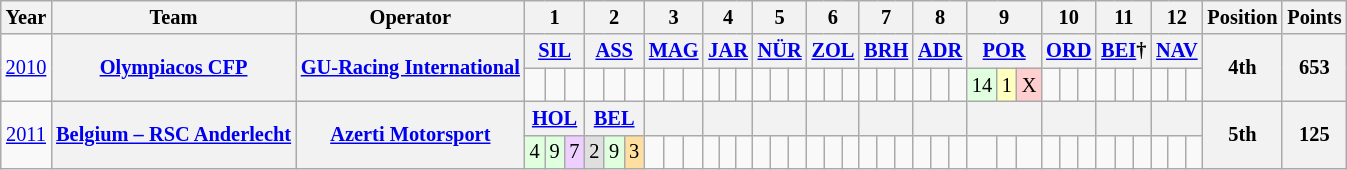<table class="wikitable" style="text-align:center; font-size:85%">
<tr>
<th>Year</th>
<th>Team</th>
<th>Operator</th>
<th colspan=3>1</th>
<th colspan=3>2</th>
<th colspan=3>3</th>
<th colspan=3>4</th>
<th colspan=3>5</th>
<th colspan=3>6</th>
<th colspan=3>7</th>
<th colspan=3>8</th>
<th colspan=3>9</th>
<th colspan=3>10</th>
<th colspan=3>11</th>
<th colspan=3>12</th>
<th>Position</th>
<th>Points</th>
</tr>
<tr>
<td rowspan=2><a href='#'>2010</a></td>
<th rowspan=2 nowrap><a href='#'>Olympiacos CFP</a></th>
<th rowspan=2 nowrap><a href='#'>GU-Racing International</a></th>
<th colspan=3><a href='#'>SIL</a></th>
<th colspan=3><a href='#'>ASS</a></th>
<th colspan=3><a href='#'>MAG</a></th>
<th colspan=3><a href='#'>JAR</a></th>
<th colspan=3><a href='#'>NÜR</a></th>
<th colspan=3><a href='#'>ZOL</a></th>
<th colspan=3><a href='#'>BRH</a></th>
<th colspan=3><a href='#'>ADR</a></th>
<th colspan=3><a href='#'>POR</a></th>
<th colspan=3><a href='#'>ORD</a></th>
<th colspan=3><a href='#'>BEI</a>†</th>
<th colspan=3><a href='#'>NAV</a></th>
<th rowspan=2>4th</th>
<th rowspan=2>653</th>
</tr>
<tr>
<td></td>
<td></td>
<td></td>
<td></td>
<td></td>
<td></td>
<td></td>
<td></td>
<td></td>
<td></td>
<td></td>
<td></td>
<td></td>
<td></td>
<td></td>
<td></td>
<td></td>
<td></td>
<td></td>
<td></td>
<td></td>
<td></td>
<td></td>
<td></td>
<td style="background:#DFFFDF;">14</td>
<td style="background:#FFFFBF;">1</td>
<td style="background:#FFCFCF;">X</td>
<td></td>
<td></td>
<td></td>
<td></td>
<td></td>
<td></td>
<td></td>
<td></td>
<td></td>
</tr>
<tr>
<td rowspan=2><a href='#'>2011</a></td>
<th rowspan=2 nowrap><a href='#'>Belgium – RSC Anderlecht</a></th>
<th rowspan=2 nowrap><a href='#'>Azerti Motorsport</a></th>
<th colspan=3><a href='#'>HOL</a></th>
<th colspan=3><a href='#'>BEL</a></th>
<th colspan=3></th>
<th colspan=3></th>
<th colspan=3></th>
<th colspan=3></th>
<th colspan=3></th>
<th colspan=3></th>
<th colspan=3></th>
<th colspan=3></th>
<th colspan=3></th>
<th colspan=3></th>
<th rowspan=2>5th</th>
<th rowspan=2>125</th>
</tr>
<tr>
<td style="background:#DFFFDF;">4</td>
<td style="background:#DFFFDF;">9</td>
<td style="background:#EFCFFF;">7</td>
<td style="background:#DFDFDF;">2</td>
<td style="background:#DFFFDF;">9</td>
<td style="background:#FFDF9F;">3</td>
<td></td>
<td></td>
<td></td>
<td></td>
<td></td>
<td></td>
<td></td>
<td></td>
<td></td>
<td></td>
<td></td>
<td></td>
<td></td>
<td></td>
<td></td>
<td></td>
<td></td>
<td></td>
<td></td>
<td></td>
<td></td>
<td></td>
<td></td>
<td></td>
<td></td>
<td></td>
<td></td>
<td></td>
<td></td>
<td></td>
</tr>
</table>
